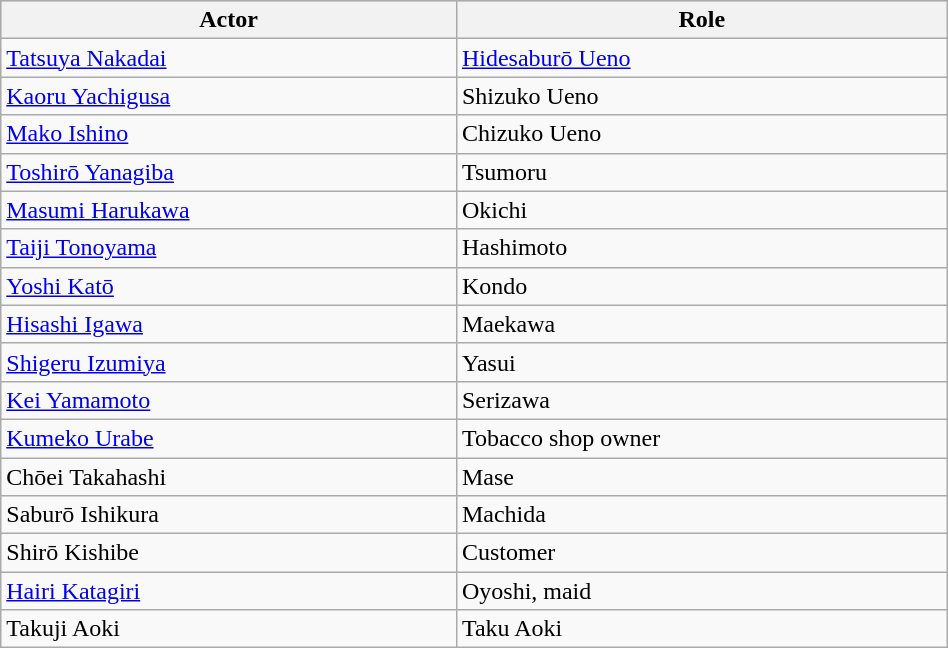<table class="wikitable" width="50%">
<tr bgcolor="#CCCCCC">
<th>Actor</th>
<th>Role</th>
</tr>
<tr>
<td><a href='#'>Tatsuya Nakadai</a></td>
<td><a href='#'>Hidesaburō Ueno</a></td>
</tr>
<tr>
<td><a href='#'>Kaoru Yachigusa</a></td>
<td>Shizuko Ueno</td>
</tr>
<tr>
<td><a href='#'>Mako Ishino</a></td>
<td>Chizuko Ueno</td>
</tr>
<tr>
<td><a href='#'>Toshirō Yanagiba</a></td>
<td>Tsumoru</td>
</tr>
<tr>
<td><a href='#'>Masumi Harukawa</a></td>
<td>Okichi</td>
</tr>
<tr>
<td><a href='#'>Taiji Tonoyama</a></td>
<td>Hashimoto</td>
</tr>
<tr>
<td><a href='#'>Yoshi Katō</a></td>
<td>Kondo</td>
</tr>
<tr>
<td><a href='#'>Hisashi Igawa</a></td>
<td>Maekawa</td>
</tr>
<tr>
<td><a href='#'>Shigeru Izumiya</a></td>
<td>Yasui</td>
</tr>
<tr>
<td><a href='#'>Kei Yamamoto</a></td>
<td>Serizawa</td>
</tr>
<tr>
<td><a href='#'>Kumeko Urabe</a></td>
<td>Tobacco shop owner</td>
</tr>
<tr>
<td>Chōei Takahashi</td>
<td>Mase</td>
</tr>
<tr>
<td>Saburō Ishikura</td>
<td>Machida</td>
</tr>
<tr>
<td>Shirō Kishibe</td>
<td>Customer</td>
</tr>
<tr>
<td><a href='#'>Hairi Katagiri</a></td>
<td>Oyoshi, maid</td>
</tr>
<tr>
<td>Takuji Aoki</td>
<td>Taku Aoki</td>
</tr>
</table>
